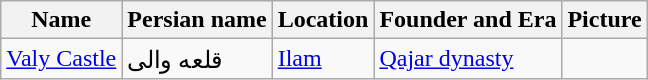<table class="wikitable">
<tr>
<th>Name</th>
<th>Persian name</th>
<th>Location</th>
<th>Founder and Era</th>
<th>Picture</th>
</tr>
<tr>
<td><a href='#'>Valy Castle</a></td>
<td>قلعه والی</td>
<td><a href='#'>Ilam</a></td>
<td><a href='#'>Qajar dynasty</a></td>
<td align="center"></td>
</tr>
</table>
